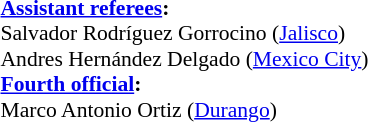<table width=100% style="font-size:90%">
<tr>
<td><br><strong><a href='#'>Assistant referees</a>:</strong>
<br>Salvador Rodríguez Gorrocino (<a href='#'>Jalisco</a>)
<br>Andres Hernández Delgado (<a href='#'>Mexico City</a>)
<br><strong><a href='#'>Fourth official</a>:</strong>
<br>Marco Antonio Ortiz (<a href='#'>Durango</a>)</td>
</tr>
</table>
